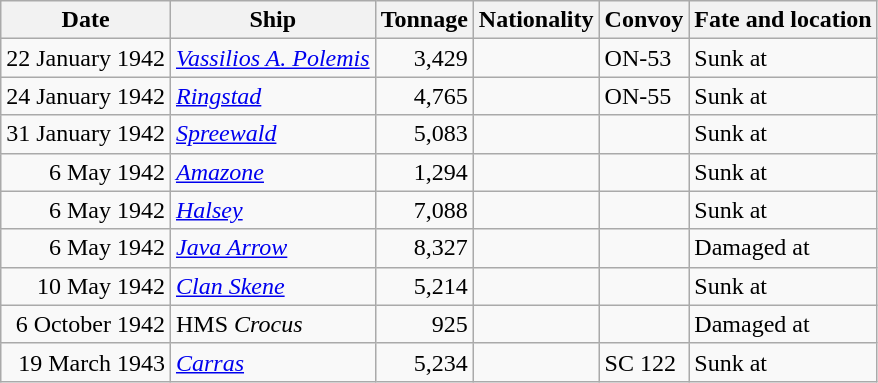<table class="wikitable sortable">
<tr>
<th>Date</th>
<th>Ship</th>
<th>Tonnage</th>
<th>Nationality</th>
<th>Convoy</th>
<th>Fate and location</th>
</tr>
<tr>
<td align="right">22 January 1942</td>
<td align="left"><a href='#'><em>Vassilios A. Polemis</em></a></td>
<td align="right">3,429</td>
<td align="left"></td>
<td align="left">ON-53</td>
<td align="left">Sunk at </td>
</tr>
<tr>
<td align="right">24 January 1942</td>
<td align="left"><a href='#'><em>Ringstad</em></a></td>
<td align="right">4,765</td>
<td align="left"></td>
<td align="left">ON-55</td>
<td align="left">Sunk at </td>
</tr>
<tr>
<td align="right">31 January 1942</td>
<td align="left"><em><a href='#'>Spreewald</a></em></td>
<td align="right">5,083</td>
<td align="left"></td>
<td></td>
<td align="left">Sunk at </td>
</tr>
<tr>
<td align="right">6 May 1942</td>
<td align="left"><a href='#'><em>Amazone</em></a></td>
<td align="right">1,294</td>
<td align="left"></td>
<td></td>
<td align="left">Sunk at </td>
</tr>
<tr>
<td align="right">6 May 1942</td>
<td align="left"><a href='#'><em>Halsey</em></a></td>
<td align="right">7,088</td>
<td align="left"></td>
<td></td>
<td align="left">Sunk at </td>
</tr>
<tr>
<td align="right">6 May 1942</td>
<td align="left"><a href='#'><em>Java Arrow</em></a></td>
<td align="right">8,327</td>
<td align="left"></td>
<td></td>
<td align="left">Damaged at </td>
</tr>
<tr>
<td align="right">10 May 1942</td>
<td align="left"><a href='#'><em>Clan Skene</em></a></td>
<td align="right">5,214</td>
<td align="left"></td>
<td></td>
<td align="left">Sunk at </td>
</tr>
<tr>
<td align="right">6 October 1942</td>
<td align="left">HMS <em>Crocus</em></td>
<td align="right">925</td>
<td align="left"></td>
<td></td>
<td align="left">Damaged at </td>
</tr>
<tr>
<td align="right">19 March 1943</td>
<td align="left"><a href='#'><em>Carras</em></a></td>
<td align="right">5,234</td>
<td align="left"></td>
<td align="left">SC 122</td>
<td align="left">Sunk at </td>
</tr>
</table>
